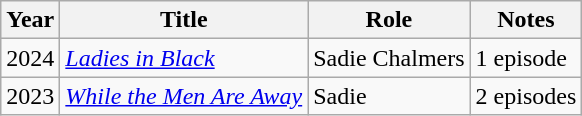<table class="wikitable">
<tr>
<th>Year</th>
<th>Title</th>
<th>Role</th>
<th>Notes</th>
</tr>
<tr>
<td>2024</td>
<td><a href='#'><em>Ladies in Black</em></a></td>
<td>Sadie Chalmers</td>
<td>1 episode</td>
</tr>
<tr>
<td>2023</td>
<td><em><a href='#'>While the Men Are Away</a></em></td>
<td>Sadie</td>
<td>2 episodes</td>
</tr>
</table>
